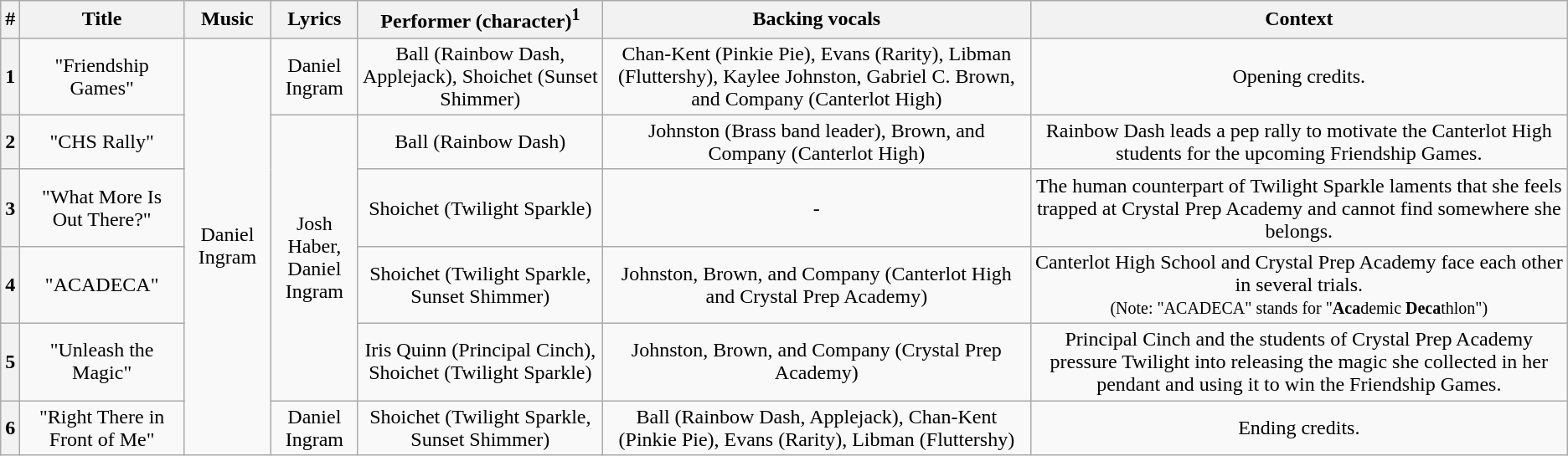<table class="wikitable sortable" style="text-align: center">
<tr>
<th>#</th>
<th><strong>Title</strong></th>
<th>Music</th>
<th>Lyrics</th>
<th><strong>Performer (character)</strong><sup>1</sup></th>
<th><strong>Backing vocals</strong></th>
<th>Context</th>
</tr>
<tr>
<th>1</th>
<td>"Friendship Games"</td>
<td rowspan=6>Daniel Ingram</td>
<td>Daniel Ingram</td>
<td>Ball (Rainbow Dash, Applejack), Shoichet (Sunset Shimmer)</td>
<td>Chan-Kent (Pinkie Pie), Evans (Rarity), Libman (Fluttershy), Kaylee Johnston, Gabriel C. Brown, and Company (Canterlot High)</td>
<td>Opening credits.</td>
</tr>
<tr>
<th>2</th>
<td>"CHS Rally"</td>
<td rowspan=4>Josh Haber,<br>Daniel Ingram</td>
<td>Ball (Rainbow Dash)</td>
<td>Johnston (Brass band leader), Brown, and Company (Canterlot High)</td>
<td>Rainbow Dash leads a pep rally to motivate the Canterlot High students for the upcoming Friendship Games.</td>
</tr>
<tr>
<th>3</th>
<td>"What More Is Out There?"</td>
<td>Shoichet (Twilight Sparkle)</td>
<td>-</td>
<td>The human counterpart of Twilight Sparkle laments that she feels trapped at Crystal Prep Academy and cannot find somewhere she belongs.</td>
</tr>
<tr>
<th>4</th>
<td>"ACADECA"</td>
<td>Shoichet (Twilight Sparkle, Sunset Shimmer)</td>
<td>Johnston, Brown, and Company (Canterlot High and Crystal Prep Academy)</td>
<td>Canterlot High School and Crystal Prep Academy face each other in several trials.<br><small>(Note: "ACADECA" stands for "<strong>Aca</strong>demic <strong>Deca</strong>thlon")</small></td>
</tr>
<tr>
<th>5</th>
<td>"Unleash the Magic"</td>
<td>Iris Quinn (Principal Cinch), Shoichet (Twilight Sparkle)</td>
<td>Johnston, Brown, and Company (Crystal Prep Academy)</td>
<td>Principal Cinch and the students of Crystal Prep Academy pressure Twilight into releasing the magic she collected in her pendant and using it to win the Friendship Games.</td>
</tr>
<tr>
<th>6</th>
<td>"Right There in Front of Me"</td>
<td>Daniel Ingram</td>
<td>Shoichet (Twilight Sparkle, Sunset Shimmer)</td>
<td>Ball (Rainbow Dash, Applejack), Chan-Kent (Pinkie Pie), Evans (Rarity), Libman (Fluttershy)</td>
<td>Ending credits.</td>
</tr>
</table>
